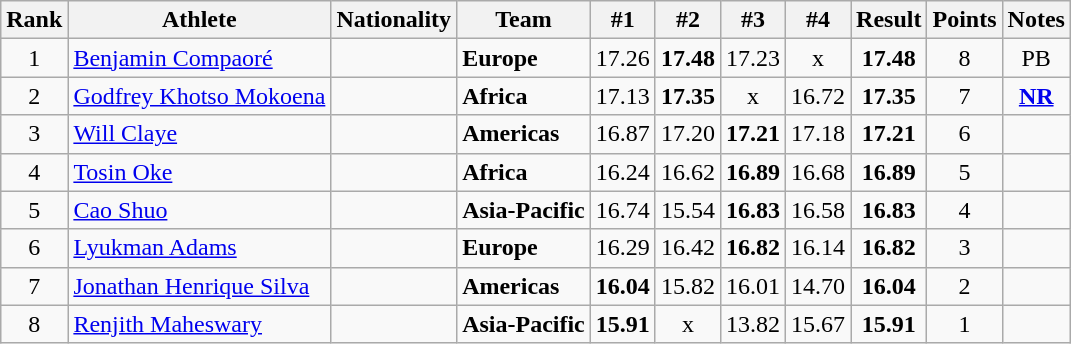<table class="wikitable sortable" style="text-align:center">
<tr>
<th>Rank</th>
<th>Athlete</th>
<th>Nationality</th>
<th>Team</th>
<th>#1</th>
<th>#2</th>
<th>#3</th>
<th>#4</th>
<th>Result</th>
<th>Points</th>
<th>Notes</th>
</tr>
<tr>
<td>1</td>
<td align="left"><a href='#'>Benjamin Compaoré</a></td>
<td align=left></td>
<td align=left><strong>Europe</strong></td>
<td>17.26</td>
<td><strong>17.48</strong></td>
<td>17.23</td>
<td>x</td>
<td><strong>17.48</strong></td>
<td>8</td>
<td>PB</td>
</tr>
<tr>
<td>2</td>
<td align="left"><a href='#'>Godfrey Khotso Mokoena</a></td>
<td align=left></td>
<td align=left><strong>Africa</strong></td>
<td>17.13</td>
<td><strong>17.35</strong></td>
<td>x</td>
<td>16.72</td>
<td><strong>17.35</strong></td>
<td>7</td>
<td><strong><a href='#'>NR</a></strong></td>
</tr>
<tr>
<td>3</td>
<td align="left"><a href='#'>Will Claye</a></td>
<td align=left></td>
<td align=left><strong>Americas</strong></td>
<td>16.87</td>
<td>17.20</td>
<td><strong>17.21</strong></td>
<td>17.18</td>
<td><strong>17.21</strong></td>
<td>6</td>
<td></td>
</tr>
<tr>
<td>4</td>
<td align="left"><a href='#'>Tosin Oke</a></td>
<td align=left></td>
<td align=left><strong>Africa</strong></td>
<td>16.24</td>
<td>16.62</td>
<td><strong>16.89</strong></td>
<td>16.68</td>
<td><strong>16.89</strong></td>
<td>5</td>
<td></td>
</tr>
<tr>
<td>5</td>
<td align="left"><a href='#'>Cao Shuo</a></td>
<td align=left></td>
<td align=left><strong>Asia-Pacific</strong></td>
<td>16.74</td>
<td>15.54</td>
<td><strong>16.83</strong></td>
<td>16.58</td>
<td><strong>16.83</strong></td>
<td>4</td>
<td></td>
</tr>
<tr>
<td>6</td>
<td align="left"><a href='#'>Lyukman Adams</a></td>
<td align=left></td>
<td align=left><strong>Europe</strong></td>
<td>16.29</td>
<td>16.42</td>
<td><strong>16.82</strong></td>
<td>16.14</td>
<td><strong>16.82</strong></td>
<td>3</td>
<td></td>
</tr>
<tr>
<td>7</td>
<td align="left"><a href='#'>Jonathan Henrique Silva</a></td>
<td align=left></td>
<td align=left><strong>Americas</strong></td>
<td><strong>16.04</strong></td>
<td>15.82</td>
<td>16.01</td>
<td>14.70</td>
<td><strong>16.04</strong></td>
<td>2</td>
<td></td>
</tr>
<tr>
<td>8</td>
<td align="left"><a href='#'>Renjith Maheswary</a></td>
<td align=left></td>
<td align=left><strong>Asia-Pacific</strong></td>
<td><strong>15.91</strong></td>
<td>x</td>
<td>13.82</td>
<td>15.67</td>
<td><strong>15.91</strong></td>
<td>1</td>
<td></td>
</tr>
</table>
